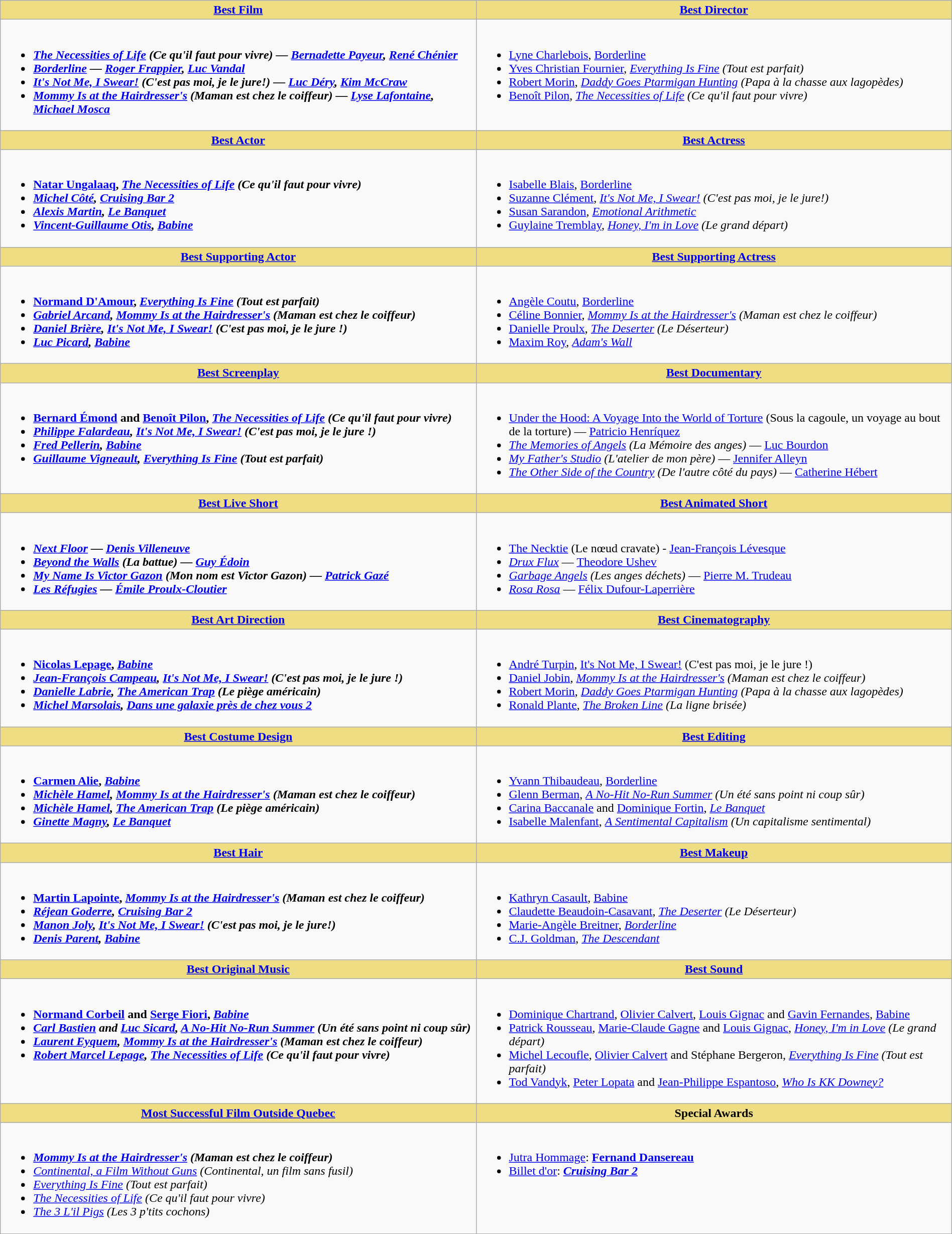<table class=wikitable width="100%">
<tr>
<th style="background:#EEDD82; width:50%"><a href='#'>Best Film</a></th>
<th style="background:#EEDD82; width:50%"><a href='#'>Best Director</a></th>
</tr>
<tr>
<td valign="top"><br><ul><li> <strong><em><a href='#'>The Necessities of Life</a> (Ce qu'il faut pour vivre)<em> — <a href='#'>Bernadette Payeur</a>, <a href='#'>René Chénier</a><strong></li><li></em><a href='#'>Borderline</a><em> — <a href='#'>Roger Frappier</a>, <a href='#'>Luc Vandal</a></li><li></em><a href='#'>It's Not Me, I Swear!</a> (C'est pas moi, je le jure!)<em> — <a href='#'>Luc Déry</a>, <a href='#'>Kim McCraw</a></li><li></em><a href='#'>Mommy Is at the Hairdresser's</a> (Maman est chez le coiffeur)<em> — <a href='#'>Lyse Lafontaine</a>, <a href='#'>Michael Mosca</a></li></ul></td>
<td valign="top"><br><ul><li> </strong><a href='#'>Lyne Charlebois</a>, </em><a href='#'>Borderline</a></em></strong></li><li><a href='#'>Yves Christian Fournier</a>, <em><a href='#'>Everything Is Fine</a> (Tout est parfait)</em></li><li><a href='#'>Robert Morin</a>, <em><a href='#'>Daddy Goes Ptarmigan Hunting</a> (Papa à la chasse aux lagopèdes)</em></li><li><a href='#'>Benoît Pilon</a>, <em><a href='#'>The Necessities of Life</a> (Ce qu'il faut pour vivre)</em></li></ul></td>
</tr>
<tr>
<th style="background:#EEDD82; width:50%"><a href='#'>Best Actor</a></th>
<th style="background:#EEDD82; width:50%"><a href='#'>Best Actress</a></th>
</tr>
<tr>
<td valign="top"><br><ul><li> <strong><a href='#'>Natar Ungalaaq</a>, <em><a href='#'>The Necessities of Life</a> (Ce qu'il faut pour vivre)<strong><em></li><li><a href='#'>Michel Côté</a>, </em><a href='#'>Cruising Bar 2</a><em></li><li><a href='#'>Alexis Martin</a>, </em><a href='#'>Le Banquet</a><em></li><li><a href='#'>Vincent-Guillaume Otis</a>, </em><a href='#'>Babine</a><em></li></ul></td>
<td valign="top"><br><ul><li> </strong><a href='#'>Isabelle Blais</a>, </em><a href='#'>Borderline</a></em></strong></li><li><a href='#'>Suzanne Clément</a>, <em><a href='#'>It's Not Me, I Swear!</a> (C'est pas moi, je le jure!)</em></li><li><a href='#'>Susan Sarandon</a>, <em><a href='#'>Emotional Arithmetic</a></em></li><li><a href='#'>Guylaine Tremblay</a>, <em><a href='#'>Honey, I'm in Love</a> (Le grand départ)</em></li></ul></td>
</tr>
<tr>
<th style="background:#EEDD82; width:50%"><a href='#'>Best Supporting Actor</a></th>
<th style="background:#EEDD82; width:50%"><a href='#'>Best Supporting Actress</a></th>
</tr>
<tr>
<td valign="top"><br><ul><li> <strong><a href='#'>Normand D'Amour</a>, <em><a href='#'>Everything Is Fine</a> (Tout est parfait)<strong><em></li><li><a href='#'>Gabriel Arcand</a>, </em><a href='#'>Mommy Is at the Hairdresser's</a> (Maman est chez le coiffeur)<em></li><li><a href='#'>Daniel Brière</a>, </em><a href='#'>It's Not Me, I Swear!</a> (C'est pas moi, je le jure !)<em></li><li><a href='#'>Luc Picard</a>, </em><a href='#'>Babine</a><em></li></ul></td>
<td valign="top"><br><ul><li> </strong><a href='#'>Angèle Coutu</a>, </em><a href='#'>Borderline</a></em></strong></li><li><a href='#'>Céline Bonnier</a>, <em><a href='#'>Mommy Is at the Hairdresser's</a> (Maman est chez le coiffeur)</em></li><li><a href='#'>Danielle Proulx</a>, <em><a href='#'>The Deserter</a> (Le Déserteur)</em></li><li><a href='#'>Maxim Roy</a>, <em><a href='#'>Adam's Wall</a></em></li></ul></td>
</tr>
<tr>
<th style="background:#EEDD82; width:50%"><a href='#'>Best Screenplay</a></th>
<th style="background:#EEDD82; width:50%"><a href='#'>Best Documentary</a></th>
</tr>
<tr>
<td valign="top"><br><ul><li> <strong><a href='#'>Bernard Émond</a> and <a href='#'>Benoît Pilon</a>, <em><a href='#'>The Necessities of Life</a> (Ce qu'il faut pour vivre)<strong><em></li><li><a href='#'>Philippe Falardeau</a>, </em><a href='#'>It's Not Me, I Swear!</a> (C'est pas moi, je le jure !)<em></li><li><a href='#'>Fred Pellerin</a>, </em><a href='#'>Babine</a><em></li><li><a href='#'>Guillaume Vigneault</a>, </em><a href='#'>Everything Is Fine</a> (Tout est parfait)<em></li></ul></td>
<td valign="top"><br><ul><li> </em></strong><a href='#'>Under the Hood: A Voyage Into the World of Torture</a> (Sous la cagoule, un voyage au bout de la torture)</em> — <a href='#'>Patricio Henríquez</a></strong></li><li><em><a href='#'>The Memories of Angels</a> (La Mémoire des anges)</em> — <a href='#'>Luc Bourdon</a></li><li><em><a href='#'>My Father's Studio</a> (L'atelier de mon père)</em> — <a href='#'>Jennifer Alleyn</a></li><li><em><a href='#'>The Other Side of the Country</a> (De l'autre côté du pays)</em> — <a href='#'>Catherine Hébert</a></li></ul></td>
</tr>
<tr>
<th style="background:#EEDD82; width:50%"><a href='#'>Best Live Short</a></th>
<th style="background:#EEDD82; width:50%"><a href='#'>Best Animated Short</a></th>
</tr>
<tr>
<td valign="top"><br><ul><li> <strong><em><a href='#'>Next Floor</a><em> — <a href='#'>Denis Villeneuve</a><strong></li><li></em><a href='#'>Beyond the Walls</a> (La battue)<em> — <a href='#'>Guy Édoin</a></li><li></em><a href='#'>My Name Is Victor Gazon</a> (Mon nom est Victor Gazon)<em> — <a href='#'>Patrick Gazé</a></li><li></em><a href='#'>Les Réfugies</a><em> — <a href='#'>Émile Proulx-Cloutier</a></li></ul></td>
<td valign="top"><br><ul><li> </em></strong><a href='#'>The Necktie</a> (Le nœud cravate)</em> - <a href='#'>Jean-François Lévesque</a></strong></li><li><em><a href='#'>Drux Flux</a></em> — <a href='#'>Theodore Ushev</a></li><li><em><a href='#'>Garbage Angels</a> (Les anges déchets)</em> — <a href='#'>Pierre M. Trudeau</a></li><li><em><a href='#'>Rosa Rosa</a></em> — <a href='#'>Félix Dufour-Laperrière</a></li></ul></td>
</tr>
<tr>
<th style="background:#EEDD82; width:50%"><a href='#'>Best Art Direction</a></th>
<th style="background:#EEDD82; width:50%"><a href='#'>Best Cinematography</a></th>
</tr>
<tr>
<td valign="top"><br><ul><li> <strong><a href='#'>Nicolas Lepage</a>, <em><a href='#'>Babine</a><strong><em></li><li><a href='#'>Jean-François Campeau</a>, </em><a href='#'>It's Not Me, I Swear!</a> (C'est pas moi, je le jure !)<em></li><li><a href='#'>Danielle Labrie</a>, </em><a href='#'>The American Trap</a> (Le piège américain)<em></li><li><a href='#'>Michel Marsolais</a>, </em><a href='#'>Dans une galaxie près de chez vous 2</a><em></li></ul></td>
<td valign="top"><br><ul><li> </strong><a href='#'>André Turpin</a>, </em><a href='#'>It's Not Me, I Swear!</a> (C'est pas moi, je le jure !)</em></strong></li><li><a href='#'>Daniel Jobin</a>, <em><a href='#'>Mommy Is at the Hairdresser's</a> (Maman est chez le coiffeur)</em></li><li><a href='#'>Robert Morin</a>, <em><a href='#'>Daddy Goes Ptarmigan Hunting</a> (Papa à la chasse aux lagopèdes)</em></li><li><a href='#'>Ronald Plante</a>, <em><a href='#'>The Broken Line</a> (La ligne brisée)</em></li></ul></td>
</tr>
<tr>
<th style="background:#EEDD82; width:50%"><a href='#'>Best Costume Design</a></th>
<th style="background:#EEDD82; width:50%"><a href='#'>Best Editing</a></th>
</tr>
<tr>
<td valign="top"><br><ul><li> <strong><a href='#'>Carmen Alie</a>, <em><a href='#'>Babine</a><strong><em></li><li><a href='#'>Michèle Hamel</a>, </em><a href='#'>Mommy Is at the Hairdresser's</a> (Maman est chez le coiffeur)<em></li><li><a href='#'>Michèle Hamel</a>, </em><a href='#'>The American Trap</a> (Le piège américain)<em></li><li><a href='#'>Ginette Magny</a>, </em><a href='#'>Le Banquet</a><em></li></ul></td>
<td valign="top"><br><ul><li> </strong><a href='#'>Yvann Thibaudeau</a>, </em><a href='#'>Borderline</a></em></strong></li><li><a href='#'>Glenn Berman</a>, <em><a href='#'>A No-Hit No-Run Summer</a> (Un été sans point ni coup sûr)</em></li><li><a href='#'>Carina Baccanale</a> and <a href='#'>Dominique Fortin</a>, <em><a href='#'>Le Banquet</a></em></li><li><a href='#'>Isabelle Malenfant</a>, <em><a href='#'>A Sentimental Capitalism</a> (Un capitalisme sentimental)</em></li></ul></td>
</tr>
<tr>
<th style="background:#EEDD82; width:50%"><a href='#'>Best Hair</a></th>
<th style="background:#EEDD82; width:50%"><a href='#'>Best Makeup</a></th>
</tr>
<tr>
<td valign="top"><br><ul><li> <strong><a href='#'>Martin Lapointe</a>, <em><a href='#'>Mommy Is at the Hairdresser's</a> (Maman est chez le coiffeur)<strong><em></li><li><a href='#'>Réjean Goderre</a>, </em><a href='#'>Cruising Bar 2</a><em></li><li><a href='#'>Manon Joly</a>, </em><a href='#'>It's Not Me, I Swear!</a> (C'est pas moi, je le jure!)<em></li><li><a href='#'>Denis Parent</a>, </em><a href='#'>Babine</a><em></li></ul></td>
<td valign="top"><br><ul><li> </strong><a href='#'>Kathryn Casault</a>, </em><a href='#'>Babine</a></em></strong></li><li><a href='#'>Claudette Beaudoin-Casavant</a>, <em><a href='#'>The Deserter</a> (Le Déserteur)</em></li><li><a href='#'>Marie-Angèle Breitner</a>, <em><a href='#'>Borderline</a></em></li><li><a href='#'>C.J. Goldman</a>, <em><a href='#'>The Descendant</a></em></li></ul></td>
</tr>
<tr>
<th style="background:#EEDD82; width:50%"><a href='#'>Best Original Music</a></th>
<th style="background:#EEDD82; width:50%"><a href='#'>Best Sound</a></th>
</tr>
<tr>
<td valign="top"><br><ul><li> <strong><a href='#'>Normand Corbeil</a> and <a href='#'>Serge Fiori</a>, <em><a href='#'>Babine</a><strong><em></li><li><a href='#'>Carl Bastien</a> and <a href='#'>Luc Sicard</a>, </em><a href='#'>A No-Hit No-Run Summer</a> (Un été sans point ni coup sûr)<em></li><li><a href='#'>Laurent Eyquem</a>, </em><a href='#'>Mommy Is at the Hairdresser's</a> (Maman est chez le coiffeur)<em></li><li><a href='#'>Robert Marcel Lepage</a>, </em><a href='#'>The Necessities of Life</a> (Ce qu'il faut pour vivre)<em></li></ul></td>
<td valign="top"><br><ul><li> </strong><a href='#'>Dominique Chartrand</a>, <a href='#'>Olivier Calvert</a>, <a href='#'>Louis Gignac</a> and <a href='#'>Gavin Fernandes</a>, </em><a href='#'>Babine</a></em></strong></li><li><a href='#'>Patrick Rousseau</a>, <a href='#'>Marie-Claude Gagne</a> and <a href='#'>Louis Gignac</a>, <em><a href='#'>Honey, I'm in Love</a> (Le grand départ)</em></li><li><a href='#'>Michel Lecoufle</a>, <a href='#'>Olivier Calvert</a> and Stéphane Bergeron, <em><a href='#'>Everything Is Fine</a> (Tout est parfait)</em></li><li><a href='#'>Tod Vandyk</a>, <a href='#'>Peter Lopata</a> and <a href='#'>Jean-Philippe Espantoso</a>, <em><a href='#'>Who Is KK Downey?</a></em></li></ul></td>
</tr>
<tr>
<th style="background:#EEDD82; width:50%"><a href='#'>Most Successful Film Outside Quebec</a></th>
<th style="background:#EEDD82; width:50%">Special Awards</th>
</tr>
<tr>
<td valign="top"><br><ul><li><strong><em><a href='#'>Mommy Is at the Hairdresser's</a> (Maman est chez le coiffeur)</em></strong></li><li><em><a href='#'>Continental, a Film Without Guns</a> (Continental, un film sans fusil)</em></li><li><em><a href='#'>Everything Is Fine</a> (Tout est parfait)</em></li><li><em><a href='#'>The Necessities of Life</a> (Ce qu'il faut pour vivre)</em></li><li><em><a href='#'>The 3 L'il Pigs</a> (Les 3 p'tits cochons)</em></li></ul></td>
<td valign="top"><br><ul><li><a href='#'>Jutra Hommage</a>: <strong><a href='#'>Fernand Dansereau</a></strong></li><li><a href='#'>Billet d'or</a>: <strong><em><a href='#'>Cruising Bar 2</a></em></strong></li></ul></td>
</tr>
</table>
